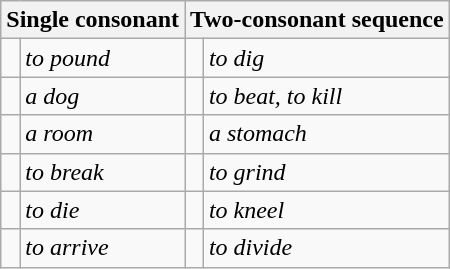<table class=wikitable>
<tr>
<th colspan=2>Single consonant</th>
<th colspan=2>Two-consonant sequence</th>
</tr>
<tr>
<td></td>
<td><em>to pound</em></td>
<td></td>
<td><em>to dig</em></td>
</tr>
<tr>
<td></td>
<td><em>a dog</em></td>
<td></td>
<td><em>to beat, to kill</em></td>
</tr>
<tr>
<td></td>
<td><em>a room</em></td>
<td></td>
<td><em>a stomach</em></td>
</tr>
<tr>
<td></td>
<td><em>to break</em></td>
<td></td>
<td><em>to grind</em></td>
</tr>
<tr>
<td></td>
<td><em>to die</em></td>
<td></td>
<td><em>to kneel</em></td>
</tr>
<tr>
<td></td>
<td><em>to arrive</em></td>
<td></td>
<td><em>to divide</em></td>
</tr>
</table>
